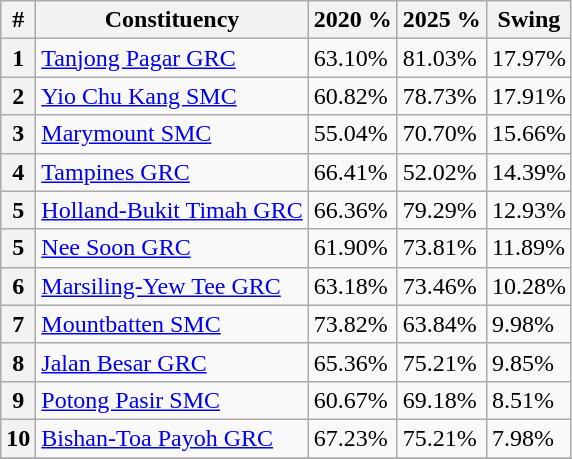<table class="wikitable sortable">
<tr>
<th>#</th>
<th>Constituency</th>
<th data-sort-type="number">2020 %</th>
<th data-sort-type="number">2025 %</th>
<th>Swing</th>
</tr>
<tr>
<th>1</th>
<td><a href='#'>Tanjong Pagar GRC</a></td>
<td>63.10%</td>
<td>81.03%</td>
<td> 17.97%</td>
</tr>
<tr>
<th>2</th>
<td><a href='#'>Yio Chu Kang SMC</a></td>
<td>60.82%</td>
<td>78.73%</td>
<td> 17.91%</td>
</tr>
<tr>
<th>3</th>
<td><a href='#'>Marymount SMC</a></td>
<td>55.04%</td>
<td>70.70%</td>
<td> 15.66%</td>
</tr>
<tr>
<th>4</th>
<td><a href='#'>Tampines GRC</a></td>
<td>66.41%</td>
<td>52.02%</td>
<td> 14.39%</td>
</tr>
<tr>
<th>5</th>
<td><a href='#'>Holland-Bukit Timah GRC</a></td>
<td>66.36%</td>
<td>79.29%</td>
<td> 12.93%</td>
</tr>
<tr>
<th>5</th>
<td><a href='#'>Nee Soon GRC</a></td>
<td>61.90%</td>
<td>73.81%</td>
<td> 11.89%</td>
</tr>
<tr>
<th>6</th>
<td><a href='#'>Marsiling-Yew Tee GRC</a></td>
<td>63.18%</td>
<td>73.46%</td>
<td> 10.28%</td>
</tr>
<tr>
<th>7</th>
<td><a href='#'>Mountbatten SMC</a></td>
<td>73.82%</td>
<td>63.84%</td>
<td> 9.98%</td>
</tr>
<tr>
<th>8</th>
<td><a href='#'>Jalan Besar GRC</a></td>
<td>65.36%</td>
<td>75.21%</td>
<td> 9.85%</td>
</tr>
<tr>
<th>9</th>
<td><a href='#'>Potong Pasir SMC</a></td>
<td>60.67%</td>
<td>69.18%</td>
<td> 8.51%</td>
</tr>
<tr>
<th>10</th>
<td><a href='#'>Bishan-Toa Payoh GRC</a></td>
<td>67.23%</td>
<td>75.21%</td>
<td> 7.98%</td>
</tr>
<tr>
</tr>
</table>
